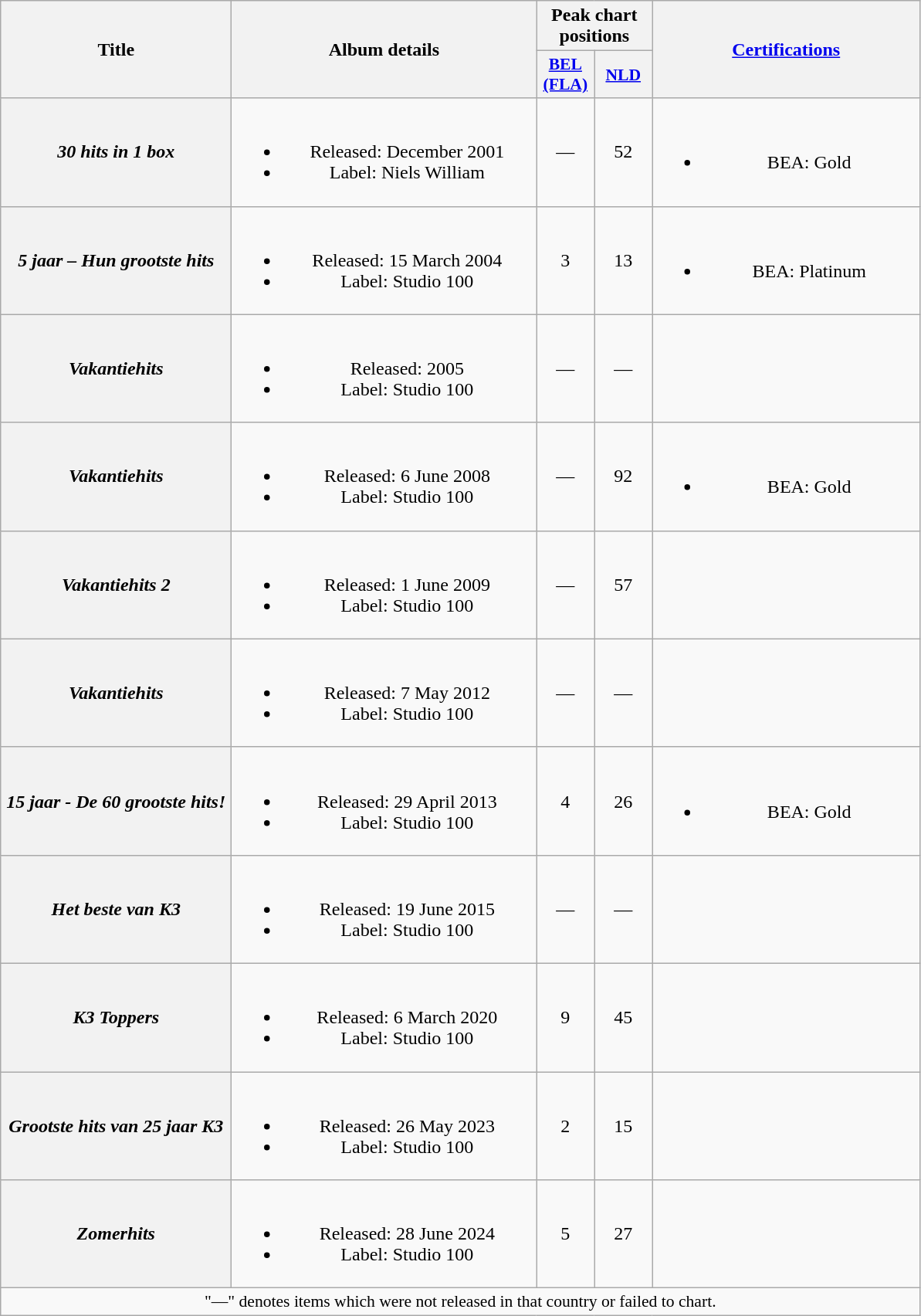<table class="wikitable plainrowheaders" style="text-align:center;" border="1">
<tr>
<th scope="col" rowspan="2" style="width:12em;">Title</th>
<th scope="col" rowspan="2" style="width:16em;">Album details</th>
<th scope="col" colspan="2">Peak chart positions</th>
<th scope="col" rowspan="2" style="width:14em;"><a href='#'>Certifications</a></th>
</tr>
<tr>
<th scope="col" style="width:3em;font-size:90%;"><a href='#'>BEL<br>(FLA)</a><br></th>
<th scope="col" style="width:3em;font-size:90%;"><a href='#'>NLD</a><br></th>
</tr>
<tr>
<th scope="row"><em>30 hits in 1 box</em></th>
<td><br><ul><li>Released: December 2001</li><li>Label: Niels William</li></ul></td>
<td>—</td>
<td>52</td>
<td><br><ul><li>BEA: Gold</li></ul></td>
</tr>
<tr>
<th scope="row"><em>5 jaar – Hun grootste hits</em></th>
<td><br><ul><li>Released: 15 March 2004</li><li>Label: Studio 100</li></ul></td>
<td>3</td>
<td>13</td>
<td><br><ul><li>BEA: Platinum</li></ul></td>
</tr>
<tr>
<th scope="row"><em>Vakantiehits</em></th>
<td><br><ul><li>Released: 2005</li><li>Label: Studio 100</li></ul></td>
<td>—</td>
<td>—</td>
<td></td>
</tr>
<tr>
<th scope="row"><em>Vakantiehits</em></th>
<td><br><ul><li>Released: 6 June 2008</li><li>Label: Studio 100</li></ul></td>
<td>—</td>
<td>92</td>
<td><br><ul><li>BEA: Gold</li></ul></td>
</tr>
<tr>
<th scope="row"><em>Vakantiehits 2</em></th>
<td><br><ul><li>Released: 1 June 2009</li><li>Label: Studio 100</li></ul></td>
<td>—</td>
<td>57</td>
<td></td>
</tr>
<tr>
<th scope="row"><em>Vakantiehits</em></th>
<td><br><ul><li>Released: 7 May 2012</li><li>Label: Studio 100</li></ul></td>
<td>—</td>
<td>—</td>
<td></td>
</tr>
<tr>
<th scope="row"><em>15 jaar - De 60 grootste hits!</em></th>
<td><br><ul><li>Released: 29 April 2013</li><li>Label: Studio 100</li></ul></td>
<td>4</td>
<td>26</td>
<td><br><ul><li>BEA: Gold</li></ul></td>
</tr>
<tr>
<th scope="row"><em>Het beste van K3</em></th>
<td><br><ul><li>Released: 19 June 2015</li><li>Label: Studio 100</li></ul></td>
<td>—</td>
<td>—</td>
<td></td>
</tr>
<tr>
<th scope="row"><em>K3 Toppers</em></th>
<td><br><ul><li>Released: 6 March 2020</li><li>Label: Studio 100</li></ul></td>
<td>9</td>
<td>45</td>
<td></td>
</tr>
<tr>
<th scope="row"><em>Grootste hits van 25 jaar K3</em></th>
<td><br><ul><li>Released: 26 May 2023</li><li>Label: Studio 100</li></ul></td>
<td>2</td>
<td>15</td>
<td></td>
</tr>
<tr>
<th scope="row"><em>Zomerhits</em></th>
<td><br><ul><li>Released: 28 June 2024</li><li>Label: Studio 100</li></ul></td>
<td>5</td>
<td>27</td>
<td></td>
</tr>
<tr>
<td colspan="5" align="center" style="font-size:90%;">"—" denotes items which were not released in that country or failed to chart.</td>
</tr>
</table>
